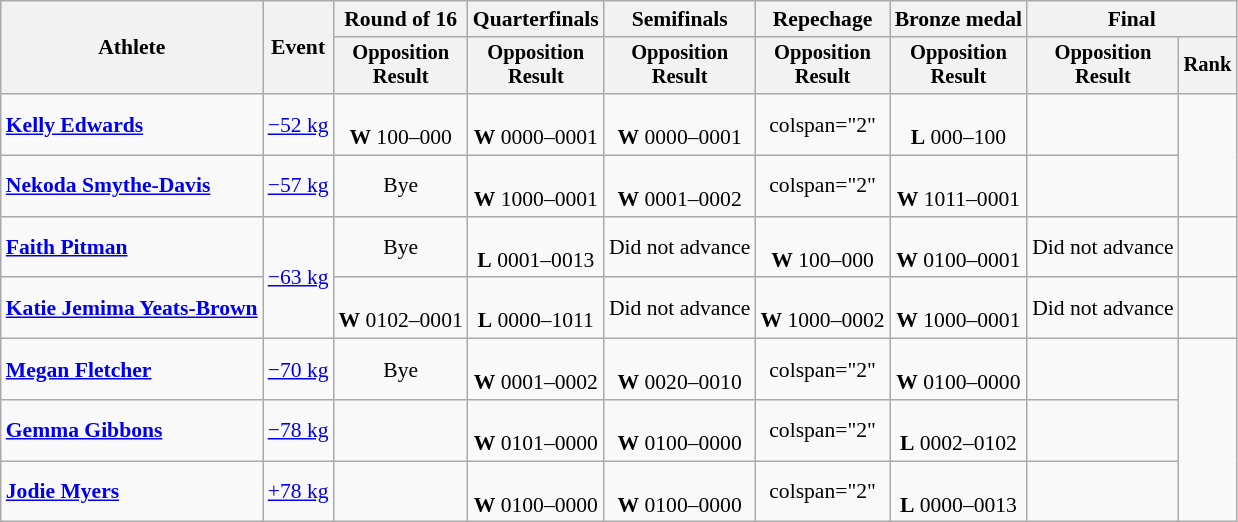<table class="wikitable" style="font-size:90%;">
<tr>
<th rowspan=2>Athlete</th>
<th rowspan=2>Event</th>
<th>Round of 16</th>
<th>Quarterfinals</th>
<th>Semifinals</th>
<th>Repechage</th>
<th>Bronze medal</th>
<th colspan=2>Final</th>
</tr>
<tr style="font-size:95%">
<th>Opposition<br>Result</th>
<th>Opposition<br>Result</th>
<th>Opposition<br>Result</th>
<th>Opposition<br>Result</th>
<th>Opposition<br>Result</th>
<th>Opposition<br>Result</th>
<th>Rank</th>
</tr>
<tr align=center>
<td align=left><strong><a href='#'>Kelly Edwards</a></strong></td>
<td align=left><a href='#'>−52 kg</a></td>
<td><br><strong>W</strong> 100–000</td>
<td><br><strong>W</strong> 0000–0001</td>
<td><br><strong>W</strong> 0000–0001</td>
<td>colspan="2" </td>
<td><br><strong>L</strong> 000–100</td>
<td></td>
</tr>
<tr align=center>
<td align=left><strong><a href='#'>Nekoda Smythe-Davis</a></strong></td>
<td align=left><a href='#'>−57 kg</a></td>
<td>Bye</td>
<td><br><strong>W</strong> 1000–0001</td>
<td><br><strong>W</strong> 0001–0002</td>
<td>colspan="2" </td>
<td><br><strong>W</strong> 1011–0001</td>
<td></td>
</tr>
<tr align=center>
<td align=left><strong><a href='#'>Faith Pitman</a></strong></td>
<td style="text-align:left;" rowspan="2"><a href='#'>−63 kg</a></td>
<td>Bye</td>
<td><br><strong>L</strong> 0001–0013</td>
<td>Did not advance</td>
<td><br><strong>W</strong> 100–000</td>
<td><br><strong>W</strong> 0100–0001</td>
<td>Did not advance</td>
<td></td>
</tr>
<tr align=center>
<td align=left><strong><a href='#'>Katie Jemima Yeats-Brown</a></strong></td>
<td><br><strong>W</strong> 0102–0001</td>
<td><br><strong>L</strong> 0000–1011</td>
<td>Did not advance</td>
<td><br><strong>W</strong> 1000–0002</td>
<td><br><strong>W</strong> 1000–0001</td>
<td>Did not advance</td>
<td></td>
</tr>
<tr align=center>
<td align=left><strong><a href='#'>Megan Fletcher</a></strong></td>
<td align=left><a href='#'>−70 kg</a></td>
<td>Bye</td>
<td><br><strong>W</strong> 0001–0002</td>
<td><br><strong>W</strong> 0020–0010</td>
<td>colspan="2" </td>
<td><br><strong>W</strong> 0100–0000</td>
<td></td>
</tr>
<tr align=center>
<td align=left><strong><a href='#'>Gemma Gibbons</a></strong></td>
<td align=left><a href='#'>−78 kg</a></td>
<td></td>
<td><br><strong>W</strong> 0101–0000</td>
<td><br><strong>W</strong> 0100–0000</td>
<td>colspan="2" </td>
<td><br><strong>L</strong> 0002–0102</td>
<td></td>
</tr>
<tr align=center>
<td align=left><strong><a href='#'>Jodie Myers</a></strong></td>
<td align=left><a href='#'>+78 kg</a></td>
<td></td>
<td><br><strong>W</strong> 0100–0000</td>
<td><br><strong>W</strong> 0100–0000</td>
<td>colspan="2" </td>
<td><br><strong>L</strong> 0000–0013</td>
<td></td>
</tr>
</table>
